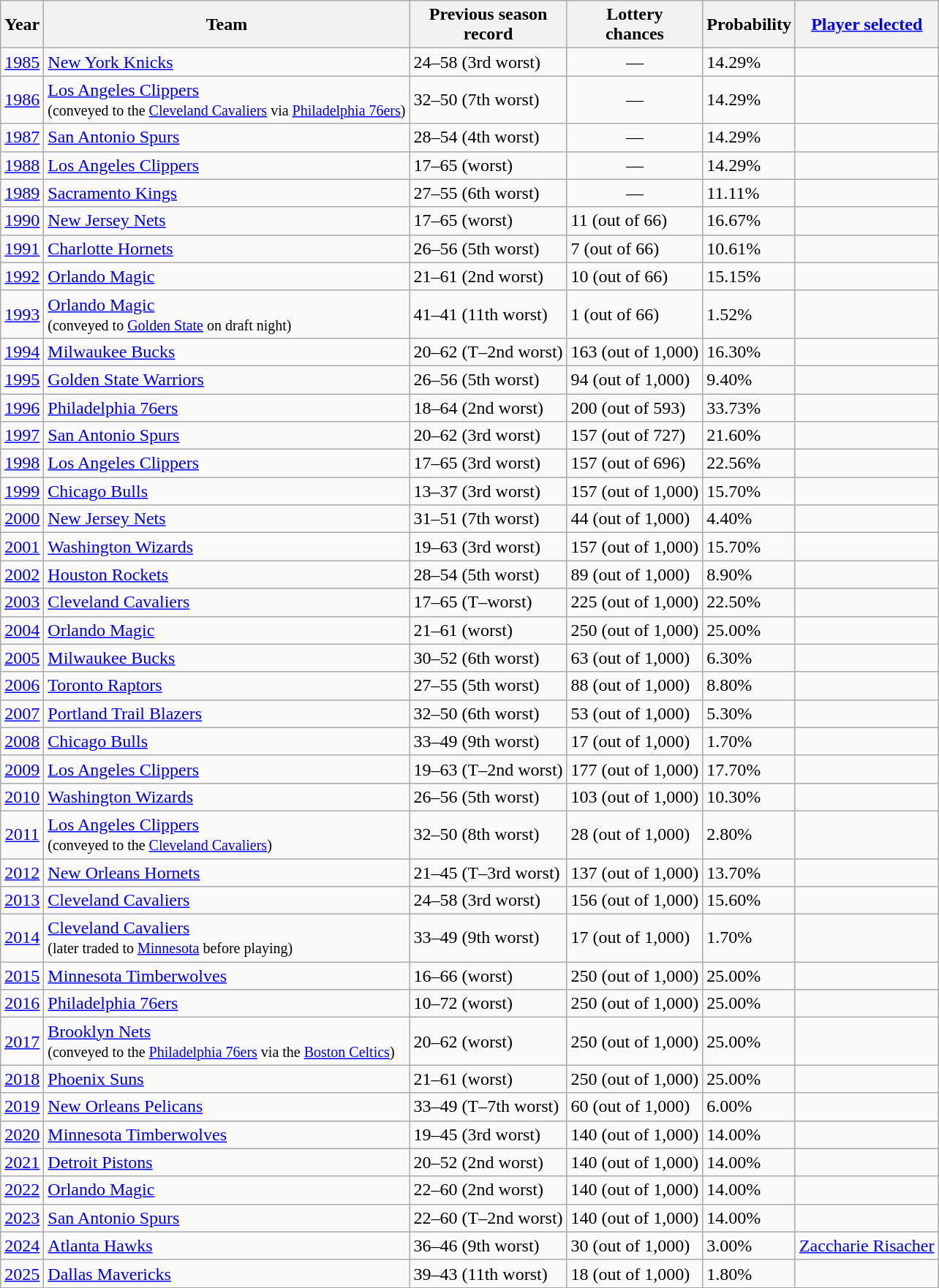<table class="wikitable sortable">
<tr>
<th>Year</th>
<th>Team</th>
<th>Previous season<br>record</th>
<th>Lottery<br>chances</th>
<th>Probability</th>
<th><a href='#'>Player selected</a></th>
</tr>
<tr>
<td align="center"><a href='#'>1985</a></td>
<td align="left"><a href='#'>New York Knicks</a></td>
<td>24–58 (3rd worst)</td>
<td align="center">—</td>
<td>14.29%</td>
<td></td>
</tr>
<tr>
<td align="center"><a href='#'>1986</a></td>
<td align="left"><a href='#'>Los Angeles Clippers</a><br><small>(conveyed to the <a href='#'>Cleveland Cavaliers</a> via <a href='#'>Philadelphia 76ers</a>)</small></td>
<td>32–50 (7th worst)</td>
<td align="center">—</td>
<td>14.29%</td>
<td></td>
</tr>
<tr>
<td align="center"><a href='#'>1987</a></td>
<td align="left"><a href='#'>San Antonio Spurs</a></td>
<td>28–54 (4th worst)</td>
<td align="center">—</td>
<td>14.29%</td>
<td></td>
</tr>
<tr>
<td align="center"><a href='#'>1988</a></td>
<td align="left"><a href='#'>Los Angeles Clippers</a></td>
<td>17–65 (worst)</td>
<td align="center">—</td>
<td>14.29%</td>
<td></td>
</tr>
<tr>
<td align="center"><a href='#'>1989</a></td>
<td align="left"><a href='#'>Sacramento Kings</a></td>
<td>27–55 (6th worst)</td>
<td align="center">—</td>
<td>11.11%</td>
<td></td>
</tr>
<tr>
<td align="center"><a href='#'>1990</a></td>
<td align="left"><a href='#'>New Jersey Nets</a></td>
<td>17–65 (worst)</td>
<td>11 (out of 66)</td>
<td>16.67%</td>
<td></td>
</tr>
<tr>
<td align="center"><a href='#'>1991</a></td>
<td align="left"><a href='#'>Charlotte Hornets</a></td>
<td>26–56 (5th worst)</td>
<td>7 (out of 66)</td>
<td>10.61%</td>
<td></td>
</tr>
<tr>
<td align="center"><a href='#'>1992</a></td>
<td align="left"><a href='#'>Orlando Magic</a></td>
<td>21–61 (2nd worst)</td>
<td>10 (out of 66)</td>
<td>15.15%</td>
<td></td>
</tr>
<tr>
<td align="center"><a href='#'>1993</a></td>
<td align="left"><a href='#'>Orlando Magic</a><br><small>(conveyed to <a href='#'>Golden State</a> on draft night)</small></td>
<td>41–41 (11th worst)</td>
<td>1 (out of 66)</td>
<td>1.52%</td>
<td></td>
</tr>
<tr>
<td align="center"><a href='#'>1994</a></td>
<td align="left"><a href='#'>Milwaukee Bucks</a></td>
<td>20–62 (T–2nd worst)</td>
<td>163 (out of 1,000)</td>
<td>16.30%</td>
<td></td>
</tr>
<tr>
<td align="center"><a href='#'>1995</a></td>
<td align="left"><a href='#'>Golden State Warriors</a></td>
<td>26–56 (5th worst)</td>
<td>94 (out of 1,000)</td>
<td>9.40%</td>
<td></td>
</tr>
<tr>
<td align="center"><a href='#'>1996</a></td>
<td align="left"><a href='#'>Philadelphia 76ers</a></td>
<td>18–64 (2nd worst)</td>
<td>200 (out of 593)</td>
<td>33.73%</td>
<td></td>
</tr>
<tr>
<td align="center"><a href='#'>1997</a></td>
<td align="left"><a href='#'>San Antonio Spurs</a></td>
<td>20–62 (3rd worst)</td>
<td>157 (out of 727)</td>
<td>21.60%</td>
<td></td>
</tr>
<tr>
<td align="center"><a href='#'>1998</a></td>
<td align="left"><a href='#'>Los Angeles Clippers</a></td>
<td>17–65 (3rd worst)</td>
<td>157 (out of 696)</td>
<td>22.56%</td>
<td></td>
</tr>
<tr>
<td align="center"><a href='#'>1999</a></td>
<td align="left"><a href='#'>Chicago Bulls</a></td>
<td>13–37 (3rd worst)</td>
<td>157 (out of 1,000)</td>
<td>15.70%</td>
<td></td>
</tr>
<tr>
<td align="center"><a href='#'>2000</a></td>
<td align="left"><a href='#'>New Jersey Nets</a></td>
<td>31–51 (7th worst)</td>
<td>44 (out of 1,000)</td>
<td>4.40%</td>
<td></td>
</tr>
<tr>
<td align="center"><a href='#'>2001</a></td>
<td align="left"><a href='#'>Washington Wizards</a></td>
<td>19–63 (3rd worst)</td>
<td>157 (out of 1,000)</td>
<td>15.70%</td>
<td></td>
</tr>
<tr>
<td align="center"><a href='#'>2002</a></td>
<td align="left"><a href='#'>Houston Rockets</a></td>
<td>28–54 (5th worst)</td>
<td>89 (out of 1,000)</td>
<td>8.90%</td>
<td></td>
</tr>
<tr>
<td align="center"><a href='#'>2003</a></td>
<td align="left"><a href='#'>Cleveland Cavaliers</a></td>
<td>17–65 (T–worst)</td>
<td>225 (out of 1,000)</td>
<td>22.50%</td>
<td></td>
</tr>
<tr>
<td align="center"><a href='#'>2004</a></td>
<td align="left"><a href='#'>Orlando Magic</a></td>
<td>21–61 (worst)</td>
<td>250 (out of 1,000)</td>
<td>25.00%</td>
<td></td>
</tr>
<tr>
<td align="center"><a href='#'>2005</a></td>
<td align="left"><a href='#'>Milwaukee Bucks</a></td>
<td>30–52 (6th worst)</td>
<td>63 (out of 1,000)</td>
<td>6.30%</td>
<td></td>
</tr>
<tr>
<td align="center"><a href='#'>2006</a></td>
<td align="left"><a href='#'>Toronto Raptors</a></td>
<td>27–55 (5th worst)</td>
<td>88 (out of 1,000)</td>
<td>8.80%</td>
<td></td>
</tr>
<tr>
<td align="center"><a href='#'>2007</a></td>
<td align="left"><a href='#'>Portland Trail Blazers</a></td>
<td>32–50 (6th worst)</td>
<td>53 (out of 1,000)</td>
<td>5.30%</td>
<td></td>
</tr>
<tr>
<td align="center"><a href='#'>2008</a></td>
<td align="left"><a href='#'>Chicago Bulls</a></td>
<td>33–49 (9th worst)</td>
<td>17 (out of 1,000)</td>
<td>1.70%</td>
<td></td>
</tr>
<tr>
<td align="center"><a href='#'>2009</a></td>
<td align="left"><a href='#'>Los Angeles Clippers</a></td>
<td>19–63 (T–2nd worst)</td>
<td>177 (out of 1,000)</td>
<td>17.70%</td>
<td></td>
</tr>
<tr>
<td align="center"><a href='#'>2010</a></td>
<td align="left"><a href='#'>Washington Wizards</a></td>
<td>26–56 (5th worst)</td>
<td>103 (out of 1,000)</td>
<td>10.30%</td>
<td></td>
</tr>
<tr>
<td align="center"><a href='#'>2011</a></td>
<td align="left"><a href='#'>Los Angeles Clippers</a><br><small>(conveyed to the <a href='#'>Cleveland Cavaliers</a>)</small></td>
<td>32–50 (8th worst)</td>
<td>28 (out of 1,000)</td>
<td>2.80%</td>
<td></td>
</tr>
<tr>
<td align="center"><a href='#'>2012</a></td>
<td><a href='#'>New Orleans Hornets</a></td>
<td>21–45 (T–3rd worst)</td>
<td>137 (out of 1,000)</td>
<td>13.70%</td>
<td></td>
</tr>
<tr>
<td align="center"><a href='#'>2013</a></td>
<td align="left"><a href='#'>Cleveland Cavaliers</a></td>
<td>24–58 (3rd worst)</td>
<td>156 (out of 1,000)</td>
<td>15.60%</td>
<td></td>
</tr>
<tr>
<td align="center"><a href='#'>2014</a></td>
<td align="left"><a href='#'>Cleveland Cavaliers</a><br><small>(later traded to <a href='#'>Minnesota</a> before playing)</small></td>
<td>33–49 (9th worst)</td>
<td>17 (out of 1,000)</td>
<td>1.70%</td>
<td></td>
</tr>
<tr>
<td align="center"><a href='#'>2015</a></td>
<td align="left"><a href='#'>Minnesota Timberwolves</a></td>
<td>16–66 (worst)</td>
<td>250 (out of 1,000)</td>
<td>25.00%</td>
<td></td>
</tr>
<tr>
<td align="center"><a href='#'>2016</a></td>
<td align="left"><a href='#'>Philadelphia 76ers</a></td>
<td>10–72 (worst)</td>
<td>250 (out of 1,000)</td>
<td>25.00%</td>
<td></td>
</tr>
<tr>
<td align="center"><a href='#'>2017</a></td>
<td align="left"><a href='#'>Brooklyn Nets</a><br><small>(conveyed to the <a href='#'>Philadelphia 76ers</a> via the <a href='#'>Boston Celtics</a>)</small></td>
<td>20–62 (worst)</td>
<td>250 (out of 1,000)</td>
<td>25.00%</td>
<td></td>
</tr>
<tr>
<td align="center"><a href='#'>2018</a></td>
<td align="left"><a href='#'>Phoenix Suns</a></td>
<td>21–61 (worst)</td>
<td>250 (out of 1,000)</td>
<td>25.00%</td>
<td></td>
</tr>
<tr>
<td align="center"><a href='#'>2019</a></td>
<td align="left"><a href='#'>New Orleans Pelicans</a></td>
<td>33–49 (T–7th worst)</td>
<td>60 (out of 1,000)</td>
<td>6.00%</td>
<td></td>
</tr>
<tr>
<td align=center><a href='#'>2020</a></td>
<td align="left"><a href='#'>Minnesota Timberwolves</a></td>
<td>19–45 (3rd worst)</td>
<td>140 (out of 1,000)</td>
<td>14.00%</td>
<td></td>
</tr>
<tr>
<td align=center><a href='#'>2021</a></td>
<td align="left"><a href='#'>Detroit Pistons</a></td>
<td>20–52 (2nd worst)</td>
<td>140 (out of 1,000)</td>
<td>14.00%</td>
<td></td>
</tr>
<tr>
<td align="center"><a href='#'>2022</a></td>
<td align="left"><a href='#'>Orlando Magic</a></td>
<td>22–60 (2nd worst)</td>
<td>140 (out of 1,000)</td>
<td>14.00%</td>
<td></td>
</tr>
<tr>
<td align="center"><a href='#'>2023</a></td>
<td align="left"><a href='#'>San Antonio Spurs</a></td>
<td>22–60 (T–2nd worst)</td>
<td>140 (out of 1,000)</td>
<td>14.00%</td>
<td></td>
</tr>
<tr>
<td align="center"><a href='#'>2024</a></td>
<td align="left"><a href='#'>Atlanta Hawks</a></td>
<td>36–46 (9th worst)</td>
<td>30 (out of 1,000)</td>
<td>3.00%</td>
<td><a href='#'>Zaccharie Risacher</a></td>
</tr>
<tr>
<td align="center"><a href='#'>2025</a></td>
<td align="left"><a href='#'>Dallas Mavericks</a></td>
<td>39–43 (11th worst)</td>
<td>18 (out of 1,000)</td>
<td>1.80%</td>
<td></td>
</tr>
</table>
